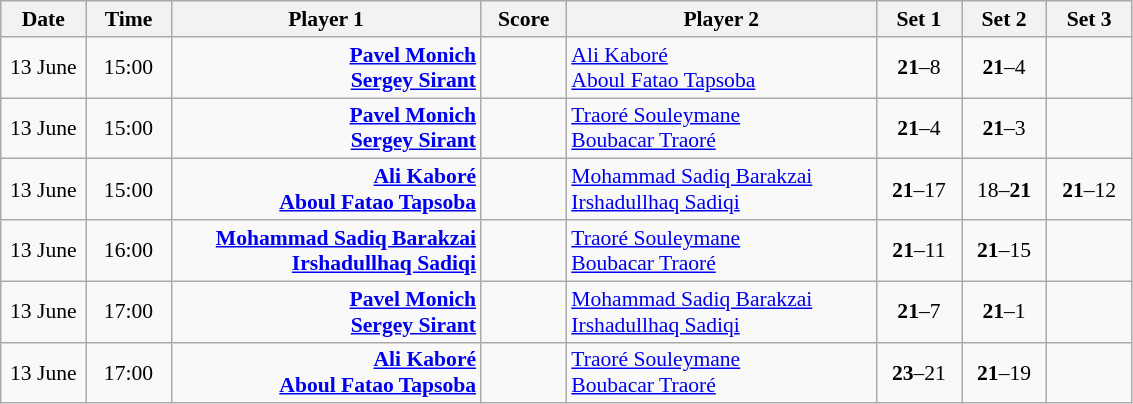<table class="wikitable" style="font-size:90%; text-align:center">
<tr>
<th width="50">Date</th>
<th width="50">Time</th>
<th width="200">Player 1</th>
<th width="50">Score</th>
<th width="200">Player 2</th>
<th width="50">Set 1</th>
<th width="50">Set 2</th>
<th width="50">Set 3</th>
</tr>
<tr>
<td>13 June</td>
<td>15:00</td>
<td align="right"><strong><a href='#'>Pavel Monich</a> <br><a href='#'>Sergey Sirant</a> </strong></td>
<td></td>
<td align="left"> <a href='#'>Ali Kaboré</a><br> <a href='#'>Aboul Fatao Tapsoba</a></td>
<td><strong>21</strong>–8</td>
<td><strong>21</strong>–4</td>
<td></td>
</tr>
<tr>
<td>13 June</td>
<td>15:00</td>
<td align="right"><strong><a href='#'>Pavel Monich</a> <br><a href='#'>Sergey Sirant</a> </strong></td>
<td></td>
<td align="left"> <a href='#'>Traoré Souleymane</a><br> <a href='#'>Boubacar Traoré</a></td>
<td><strong>21</strong>–4</td>
<td><strong>21</strong>–3</td>
<td></td>
</tr>
<tr>
<td>13 June</td>
<td>15:00</td>
<td align="right"><strong><a href='#'>Ali Kaboré</a> <br><a href='#'>Aboul Fatao Tapsoba</a> </strong></td>
<td></td>
<td align="left"> <a href='#'>Mohammad Sadiq Barakzai</a><br> <a href='#'>Irshadullhaq Sadiqi</a></td>
<td><strong>21</strong>–17</td>
<td>18–<strong>21</strong></td>
<td><strong>21</strong>–12</td>
</tr>
<tr>
<td>13 June</td>
<td>16:00</td>
<td align="right"><strong><a href='#'>Mohammad Sadiq Barakzai</a> <br><a href='#'>Irshadullhaq Sadiqi</a> </strong></td>
<td></td>
<td align="left"> <a href='#'>Traoré Souleymane</a><br> <a href='#'>Boubacar Traoré</a></td>
<td><strong>21</strong>–11</td>
<td><strong>21</strong>–15</td>
<td></td>
</tr>
<tr>
<td>13 June</td>
<td>17:00</td>
<td align="right"><strong><a href='#'>Pavel Monich</a> <br><a href='#'>Sergey Sirant</a> </strong></td>
<td></td>
<td align="left"> <a href='#'>Mohammad Sadiq Barakzai</a><br> <a href='#'>Irshadullhaq Sadiqi</a></td>
<td><strong>21</strong>–7</td>
<td><strong>21</strong>–1</td>
<td></td>
</tr>
<tr>
<td>13 June</td>
<td>17:00</td>
<td align="right"><strong><a href='#'>Ali Kaboré</a> <br><a href='#'>Aboul Fatao Tapsoba</a> </strong></td>
<td></td>
<td align="left"> <a href='#'>Traoré Souleymane</a><br> <a href='#'>Boubacar Traoré</a></td>
<td><strong>23</strong>–21</td>
<td><strong>21</strong>–19</td>
<td></td>
</tr>
</table>
